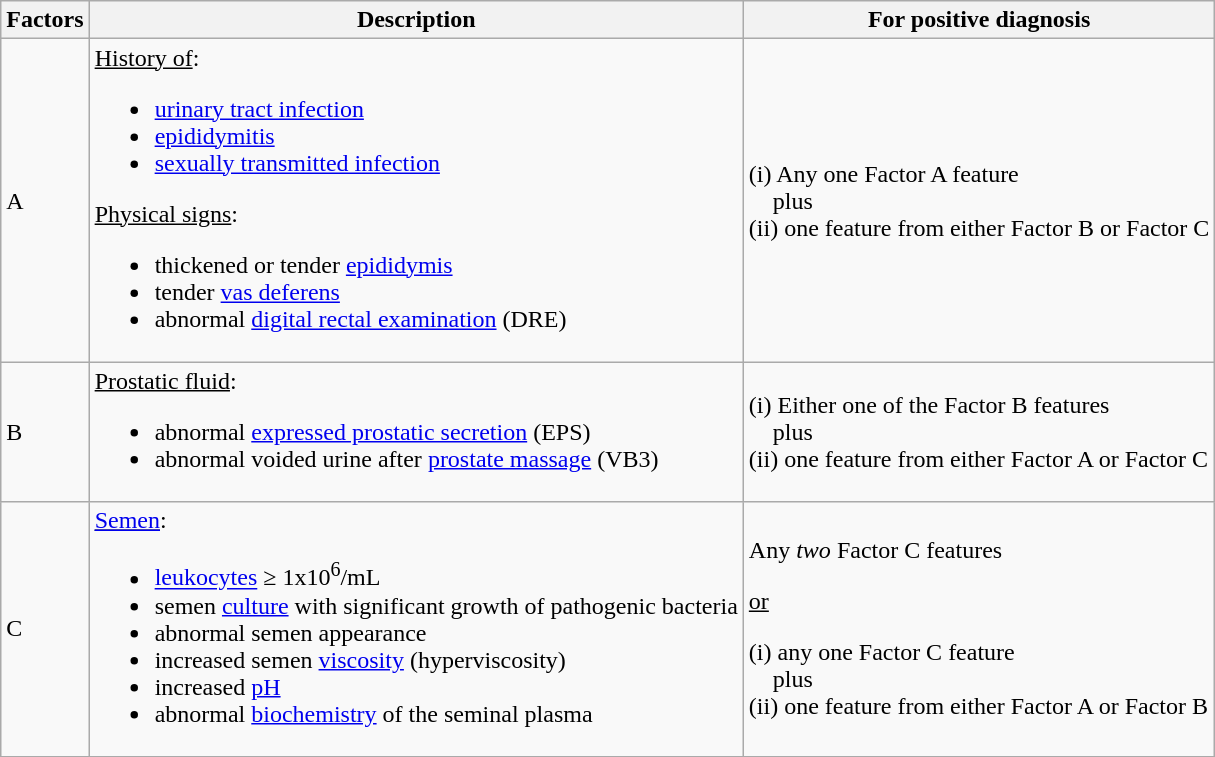<table class="wikitable">
<tr>
<th>Factors</th>
<th>Description</th>
<th>For positive diagnosis</th>
</tr>
<tr>
<td>A</td>
<td><u>History of</u>:<br><ul><li><a href='#'>urinary tract infection</a></li><li><a href='#'>epididymitis</a></li><li><a href='#'>sexually transmitted infection</a></li></ul><u>Physical signs</u>:<ul><li>thickened or tender <a href='#'>epididymis</a></li><li>tender <a href='#'>vas deferens</a></li><li>abnormal <a href='#'>digital rectal examination</a> (DRE)</li></ul></td>
<td>(i) Any one Factor A feature <br>    plus <br>(ii) one feature from either Factor B or Factor C</td>
</tr>
<tr>
<td>B</td>
<td><u>Prostatic fluid</u>:<br><ul><li>abnormal <a href='#'>expressed prostatic secretion</a> (EPS)</li><li>abnormal voided urine after <a href='#'>prostate massage</a> (VB3)</li></ul></td>
<td>(i) Either one of the Factor B features <br>    plus <br>(ii) one feature from either Factor A or Factor C</td>
</tr>
<tr>
<td>C</td>
<td><u><a href='#'>Semen</a></u>:<br><ul><li><a href='#'>leukocytes</a> ≥ 1x10<sup>6</sup>/mL</li><li>semen <a href='#'>culture</a> with significant growth of pathogenic bacteria</li><li>abnormal semen appearance</li><li>increased semen <a href='#'>viscosity</a> (hyperviscosity)</li><li>increased <a href='#'>pH</a></li><li>abnormal <a href='#'>biochemistry</a> of the seminal plasma</li></ul></td>
<td>Any <em>two</em> Factor C features <p><u>or</u> </p>(i) any one Factor C feature <br>    plus <br>(ii) one feature from either Factor A or Factor B</td>
</tr>
</table>
